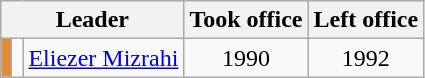<table class=wikitable style=text-align:center>
<tr>
<th colspan=3>Leader</th>
<th>Took office</th>
<th>Left office</th>
</tr>
<tr>
<td style="background: #E08C35; color: white"></td>
<td></td>
<td><a href='#'>Eliezer Mizrahi</a></td>
<td>1990</td>
<td>1992</td>
</tr>
</table>
